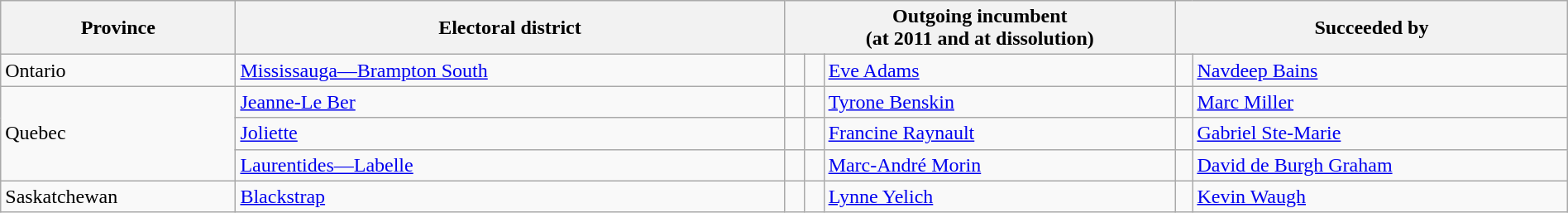<table class="wikitable" style="width:100%;">
<tr align="center">
<th style="width:15%;">Province</th>
<th style="width:35%;">Electoral district</th>
<th style="width:25%;" colspan="3">Outgoing incumbent<br>(at 2011 and at dissolution)</th>
<th style="width:25%;" colspan="2">Succeeded by</th>
</tr>
<tr>
<td>Ontario</td>
<td><a href='#'>Mississauga—Brampton South</a></td>
<td></td>
<td></td>
<td><a href='#'>Eve Adams</a></td>
<td></td>
<td><a href='#'>Navdeep Bains</a></td>
</tr>
<tr>
<td rowspan="3">Quebec</td>
<td><a href='#'>Jeanne-Le Ber</a></td>
<td></td>
<td></td>
<td><a href='#'>Tyrone Benskin</a></td>
<td></td>
<td><a href='#'>Marc Miller</a></td>
</tr>
<tr>
<td><a href='#'>Joliette</a></td>
<td></td>
<td></td>
<td><a href='#'>Francine Raynault</a></td>
<td></td>
<td><a href='#'>Gabriel Ste-Marie</a></td>
</tr>
<tr>
<td><a href='#'>Laurentides—Labelle</a></td>
<td></td>
<td></td>
<td><a href='#'>Marc-André Morin</a></td>
<td></td>
<td><a href='#'>David de Burgh Graham</a></td>
</tr>
<tr>
<td>Saskatchewan</td>
<td><a href='#'>Blackstrap</a></td>
<td></td>
<td></td>
<td><a href='#'>Lynne Yelich</a></td>
<td></td>
<td><a href='#'>Kevin Waugh</a></td>
</tr>
</table>
